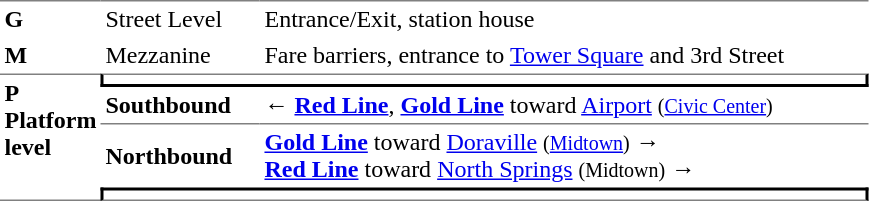<table table border=0 cellspacing=0 cellpadding=3>
<tr>
<td style="border-top:solid 1px gray;" width=50 valign=top><strong>G</strong></td>
<td style="border-top:solid 1px gray;" width=100 valign=top>Street Level</td>
<td style="border-top:solid 1px gray;" width=400 valign=top>Entrance/Exit, station house</td>
</tr>
<tr>
<td><strong>M</strong></td>
<td>Mezzanine</td>
<td>Fare barriers, entrance to <a href='#'>Tower Square</a> and 3rd Street</td>
</tr>
<tr>
<td style="border-top:solid 1px gray;border-bottom:solid 1px gray;" width=50 rowspan=4 valign=top><strong>P<br>Platform level</strong></td>
<td style="border-top:solid 1px gray;border-right:solid 2px black;border-left:solid 2px black;border-bottom:solid 2px black;text-align:center;" colspan=2></td>
</tr>
<tr>
<td style="border-bottom:solid 1px gray;" width=100><strong>Southbound</strong></td>
<td style="border-bottom:solid 1px gray;" width=400>← <a href='#'><span><strong>Red Line</strong></span></a>, <a href='#'><span><strong>Gold Line</strong></span></a> toward <a href='#'>Airport</a> <small>(<a href='#'>Civic Center</a>)</small></td>
</tr>
<tr>
<td><strong>Northbound</strong></td>
<td> <a href='#'><span><strong>Gold Line</strong></span></a> toward <a href='#'>Doraville</a> <small>(<a href='#'>Midtown</a>)</small> →<br> <a href='#'><span><strong>Red Line</strong></span></a> toward <a href='#'>North Springs</a> <small>(Midtown)</small> →</td>
</tr>
<tr>
<td style="border-bottom:solid 1px gray;border-right:solid 2px black;border-left:solid 2px black;border-top:solid 2px black;text-align:center;" colspan=2></td>
</tr>
</table>
